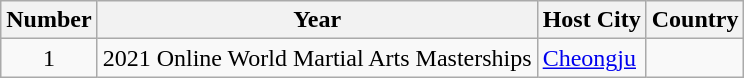<table class="wikitable">
<tr>
<th>Number</th>
<th>Year</th>
<th>Host City</th>
<th>Country</th>
</tr>
<tr>
<td align=center>1</td>
<td>2021 Online World Martial Arts Masterships</td>
<td><a href='#'>Cheongju</a></td>
<td></td>
</tr>
</table>
